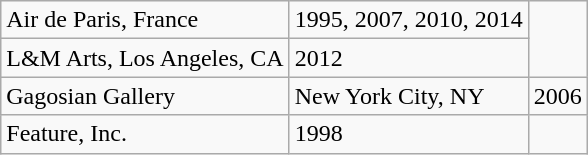<table class="wikitable">
<tr>
<td>Air de Paris, France</td>
<td>1995, 2007, 2010, 2014</td>
</tr>
<tr>
<td>L&M Arts, Los Angeles, CA</td>
<td>2012</td>
</tr>
<tr>
<td>Gagosian Gallery</td>
<td>New York City, NY</td>
<td>2006</td>
</tr>
<tr>
<td>Feature, Inc.</td>
<td>1998</td>
</tr>
</table>
